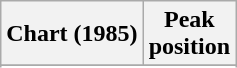<table class="wikitable sortable plainrowheaders">
<tr>
<th>Chart (1985)</th>
<th>Peak<br>position</th>
</tr>
<tr>
</tr>
<tr>
</tr>
</table>
